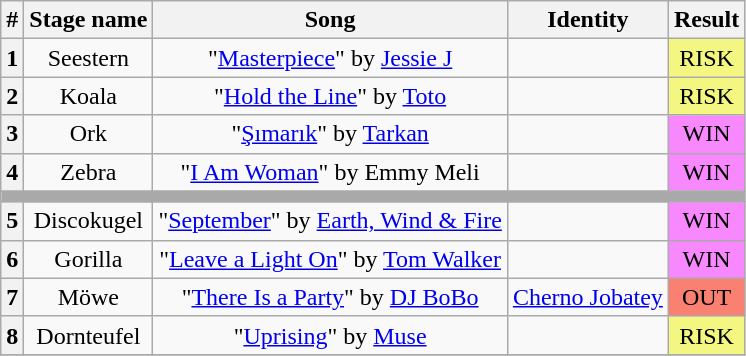<table class="wikitable plainrowheaders" style="text-align: center;">
<tr>
<th>#</th>
<th>Stage name</th>
<th>Song</th>
<th>Identity</th>
<th>Result</th>
</tr>
<tr>
<th>1</th>
<td>Seestern</td>
<td>"<a href='#'>Masterpiece</a>" by <a href='#'>Jessie J</a></td>
<td></td>
<td bgcolor="F3F781">RISK</td>
</tr>
<tr>
<th>2</th>
<td>Koala</td>
<td>"<a href='#'>Hold the Line</a>" by <a href='#'>Toto</a></td>
<td></td>
<td bgcolor="F3F781">RISK</td>
</tr>
<tr>
<th>3</th>
<td>Ork</td>
<td>"<a href='#'>Şımarık</a>" by <a href='#'>Tarkan</a></td>
<td></td>
<td bgcolor="F888FD">WIN</td>
</tr>
<tr>
<th>4</th>
<td>Zebra</td>
<td>"<a href='#'>I Am Woman</a>" by Emmy Meli</td>
<td></td>
<td bgcolor="F888FD">WIN</td>
</tr>
<tr>
<td colspan="5" style="background:darkgray"></td>
</tr>
<tr>
<th>5</th>
<td>Discokugel</td>
<td>"<a href='#'>September</a>" by <a href='#'>Earth, Wind & Fire</a></td>
<td></td>
<td bgcolor="F888FD">WIN</td>
</tr>
<tr>
<th>6</th>
<td>Gorilla</td>
<td>"<a href='#'>Leave a Light On</a>" by <a href='#'>Tom Walker</a></td>
<td></td>
<td bgcolor="F888FD">WIN</td>
</tr>
<tr>
<th>7</th>
<td>Möwe</td>
<td>"<a href='#'>There Is a Party</a>" by <a href='#'>DJ BoBo</a></td>
<td><a href='#'>Cherno Jobatey</a></td>
<td bgcolor=salmon>OUT</td>
</tr>
<tr>
<th>8</th>
<td>Dornteufel</td>
<td>"<a href='#'>Uprising</a>" by <a href='#'>Muse</a></td>
<td></td>
<td bgcolor="F3F781">RISK</td>
</tr>
<tr>
</tr>
</table>
